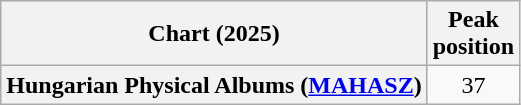<table class="wikitable sortable plainrowheaders" style="text-align:center">
<tr>
<th scope="col">Chart (2025)</th>
<th scope="col">Peak<br>position</th>
</tr>
<tr>
<th scope="row">Hungarian Physical Albums (<a href='#'>MAHASZ</a>)</th>
<td>37</td>
</tr>
</table>
